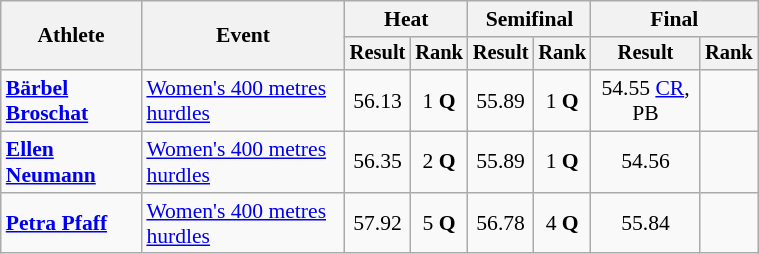<table class="wikitable" style="font-size:90%; width:40%">
<tr>
<th rowspan="2">Athlete</th>
<th rowspan="2">Event</th>
<th colspan="2">Heat</th>
<th colspan="2">Semifinal</th>
<th colspan="2">Final</th>
</tr>
<tr style="font-size:95%">
<th>Result</th>
<th>Rank</th>
<th>Result</th>
<th>Rank</th>
<th>Result</th>
<th>Rank</th>
</tr>
<tr align=center>
<td align=left><strong><a href='#'>Bärbel Broschat</a></strong></td>
<td align=left><a href='#'>Women's 400 metres hurdles</a></td>
<td>56.13</td>
<td>1 <strong>Q</strong></td>
<td>55.89</td>
<td>1 <strong>Q</strong></td>
<td>54.55 <a href='#'>CR</a>, PB</td>
<td></td>
</tr>
<tr align=center>
<td align=left><strong><a href='#'>Ellen Neumann</a></strong></td>
<td align=left><a href='#'>Women's 400 metres hurdles</a></td>
<td>56.35</td>
<td>2 <strong>Q</strong></td>
<td>55.89</td>
<td>1 <strong>Q</strong></td>
<td>54.56</td>
<td></td>
</tr>
<tr align=center>
<td align=left><strong><a href='#'>Petra Pfaff</a></strong></td>
<td align=left><a href='#'>Women's 400 metres hurdles</a></td>
<td>57.92</td>
<td>5 <strong>Q</strong></td>
<td>56.78</td>
<td>4 <strong>Q</strong></td>
<td>55.84</td>
<td></td>
</tr>
</table>
